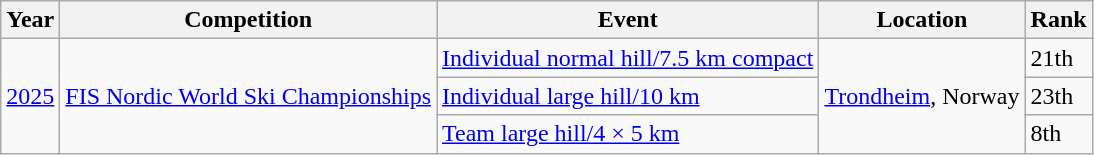<table class="wikitable">
<tr>
<th>Year</th>
<th>Competition</th>
<th>Event</th>
<th>Location</th>
<th>Rank</th>
</tr>
<tr>
<td rowspan=3><a href='#'>2025</a></td>
<td rowspan=3><a href='#'>FIS Nordic World Ski Championships</a></td>
<td><a href='#'>Individual normal hill/7.5 km compact</a></td>
<td rowspan=3><a href='#'>Trondheim</a>, Norway</td>
<td>21th</td>
</tr>
<tr>
<td><a href='#'>Individual large hill/10 km</a></td>
<td>23th</td>
</tr>
<tr>
<td><a href='#'>Team large hill/4 × 5 km</a></td>
<td>8th</td>
</tr>
</table>
